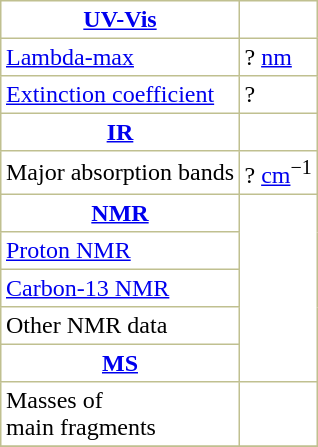<table border="1" cellspacing="0" cellpadding="3" style="margin: 0 0 0 0.5em; background: #FFFFFF; border-collapse: collapse; border-color: #C0C090;">
<tr>
<th><a href='#'>UV-Vis</a></th>
</tr>
<tr>
<td><a href='#'>Lambda-max</a></td>
<td>? <a href='#'>nm</a></td>
</tr>
<tr>
<td><a href='#'>Extinction coefficient</a></td>
<td>?</td>
</tr>
<tr>
<th><a href='#'>IR</a></th>
</tr>
<tr>
<td>Major absorption bands</td>
<td>? <a href='#'>cm</a><sup>−1</sup></td>
</tr>
<tr>
<th><a href='#'>NMR</a></th>
</tr>
<tr>
<td><a href='#'>Proton NMR</a> </td>
</tr>
<tr>
<td><a href='#'>Carbon-13 NMR</a> </td>
</tr>
<tr>
<td>Other NMR data </td>
</tr>
<tr>
<th><a href='#'>MS</a></th>
</tr>
<tr>
<td>Masses of <br>main fragments</td>
<td></td>
</tr>
<tr>
</tr>
</table>
